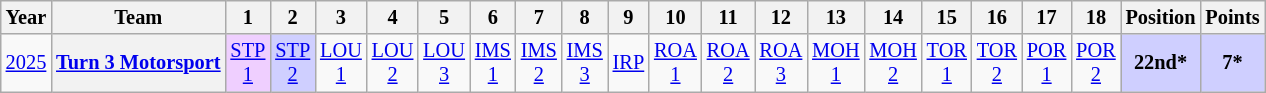<table class="wikitable" style="text-align:center; font-size:85%">
<tr>
<th>Year</th>
<th>Team</th>
<th>1</th>
<th>2</th>
<th>3</th>
<th>4</th>
<th>5</th>
<th>6</th>
<th>7</th>
<th>8</th>
<th>9</th>
<th>10</th>
<th>11</th>
<th>12</th>
<th>13</th>
<th>14</th>
<th>15</th>
<th>16</th>
<th>17</th>
<th>18</th>
<th>Position</th>
<th>Points</th>
</tr>
<tr>
<td><a href='#'>2025</a></td>
<th nowrap><a href='#'>Turn 3 Motorsport</a></th>
<td style="background:#EFCFFF;"><a href='#'>STP<br>1</a><br></td>
<td style="background:#CFCFFF;"><a href='#'>STP<br>2</a><br></td>
<td style="background:#;"><a href='#'>LOU<br>1</a><br></td>
<td style="background:#;"><a href='#'>LOU<br>2</a><br></td>
<td style="background:#;"><a href='#'>LOU<br>3</a><br></td>
<td style="background:#;"><a href='#'>IMS<br>1</a><br></td>
<td style="background:#;"><a href='#'>IMS<br>2</a><br></td>
<td style="background:#;"><a href='#'>IMS<br>3</a><br></td>
<td style="background:#;"><a href='#'>IRP</a><br></td>
<td style="background:#;"><a href='#'>ROA<br>1</a><br></td>
<td style="background:#;"><a href='#'>ROA<br>2</a><br></td>
<td style="background:#;"><a href='#'>ROA<br>3</a><br></td>
<td style="background:#;"><a href='#'>MOH<br>1</a><br></td>
<td style="background:#;"><a href='#'>MOH<br>2</a><br></td>
<td style="background:#;"><a href='#'>TOR<br>1</a><br></td>
<td style="background:#;"><a href='#'>TOR<br>2</a><br></td>
<td style="background:#;"><a href='#'>POR<br>1</a><br></td>
<td style="background:#;"><a href='#'>POR<br>2</a><br></td>
<th style="background:#CFCFFF;">22nd*</th>
<th style="background:#CFCFFF;">7*</th>
</tr>
</table>
